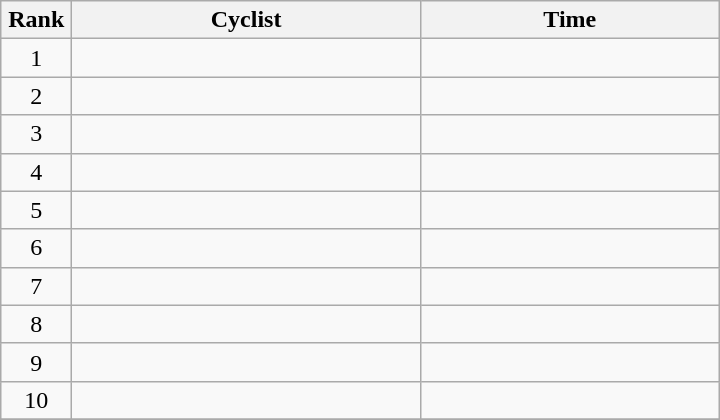<table class="wikitable" style="width:30em;margin-bottom:0;">
<tr>
<th>Rank</th>
<th>Cyclist</th>
<th>Time</th>
</tr>
<tr>
<td style="width:40px; text-align:center;">1</td>
<td style="width:225px;"></td>
<td align="right"></td>
</tr>
<tr>
<td style="text-align:center;">2</td>
<td></td>
<td align="right"></td>
</tr>
<tr>
<td style="text-align:center;">3</td>
<td></td>
<td align="right"></td>
</tr>
<tr>
<td style="text-align:center;">4</td>
<td></td>
<td align="right"></td>
</tr>
<tr>
<td style="text-align:center;">5</td>
<td></td>
<td align="right"></td>
</tr>
<tr>
<td style="text-align:center;">6</td>
<td></td>
<td align="right"></td>
</tr>
<tr>
<td style="text-align:center;">7</td>
<td></td>
<td align="right"></td>
</tr>
<tr>
<td style="text-align:center;">8</td>
<td></td>
<td align="right"></td>
</tr>
<tr>
<td style="text-align:center;">9</td>
<td></td>
<td align="right"></td>
</tr>
<tr>
<td style="text-align:center;">10</td>
<td></td>
<td align="right"></td>
</tr>
<tr>
</tr>
</table>
